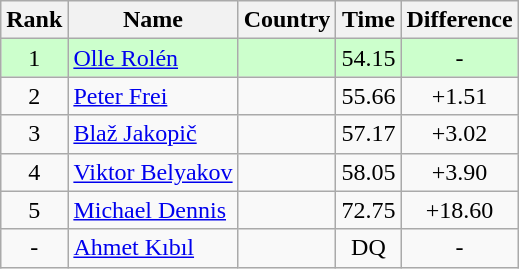<table class="wikitable sortable" style="text-align:center">
<tr>
<th>Rank</th>
<th>Name</th>
<th>Country</th>
<th>Time</th>
<th>Difference</th>
</tr>
<tr style="background:#cfc;">
<td>1</td>
<td align=left><a href='#'>Olle Rolén</a></td>
<td align=left></td>
<td>54.15</td>
<td>-</td>
</tr>
<tr>
<td>2</td>
<td align=left><a href='#'>Peter Frei</a></td>
<td align=left></td>
<td>55.66</td>
<td>+1.51</td>
</tr>
<tr>
<td>3</td>
<td align=left><a href='#'>Blaž Jakopič</a></td>
<td align=left></td>
<td>57.17</td>
<td>+3.02</td>
</tr>
<tr>
<td>4</td>
<td align=left><a href='#'>Viktor Belyakov</a></td>
<td align=left></td>
<td>58.05</td>
<td>+3.90</td>
</tr>
<tr>
<td>5</td>
<td align=left><a href='#'>Michael Dennis</a></td>
<td align=left></td>
<td>72.75</td>
<td>+18.60</td>
</tr>
<tr>
<td>-</td>
<td align=left><a href='#'>Ahmet Kıbıl</a></td>
<td align=left></td>
<td>DQ</td>
<td>-</td>
</tr>
</table>
